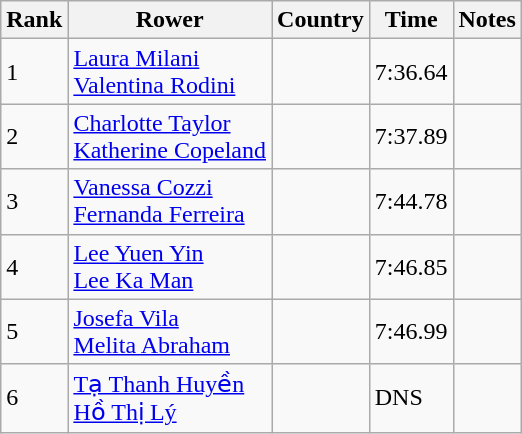<table class="wikitable">
<tr>
<th>Rank</th>
<th>Rower</th>
<th>Country</th>
<th>Time</th>
<th>Notes</th>
</tr>
<tr>
<td>1</td>
<td><a href='#'>Laura Milani</a><br><a href='#'>Valentina Rodini</a></td>
<td></td>
<td>7:36.64</td>
<td></td>
</tr>
<tr>
<td>2</td>
<td><a href='#'>Charlotte Taylor</a><br><a href='#'>Katherine Copeland</a></td>
<td></td>
<td>7:37.89</td>
<td></td>
</tr>
<tr>
<td>3</td>
<td><a href='#'>Vanessa Cozzi</a><br><a href='#'>Fernanda Ferreira</a></td>
<td></td>
<td>7:44.78</td>
<td></td>
</tr>
<tr>
<td>4</td>
<td><a href='#'>Lee Yuen Yin</a><br><a href='#'>Lee Ka Man</a></td>
<td></td>
<td>7:46.85</td>
<td></td>
</tr>
<tr>
<td>5</td>
<td><a href='#'>Josefa Vila</a><br><a href='#'>Melita Abraham</a></td>
<td></td>
<td>7:46.99</td>
<td></td>
</tr>
<tr>
<td>6</td>
<td><a href='#'>Tạ Thanh Huyền</a><br><a href='#'>Hồ Thị Lý</a></td>
<td></td>
<td>DNS</td>
<td></td>
</tr>
</table>
